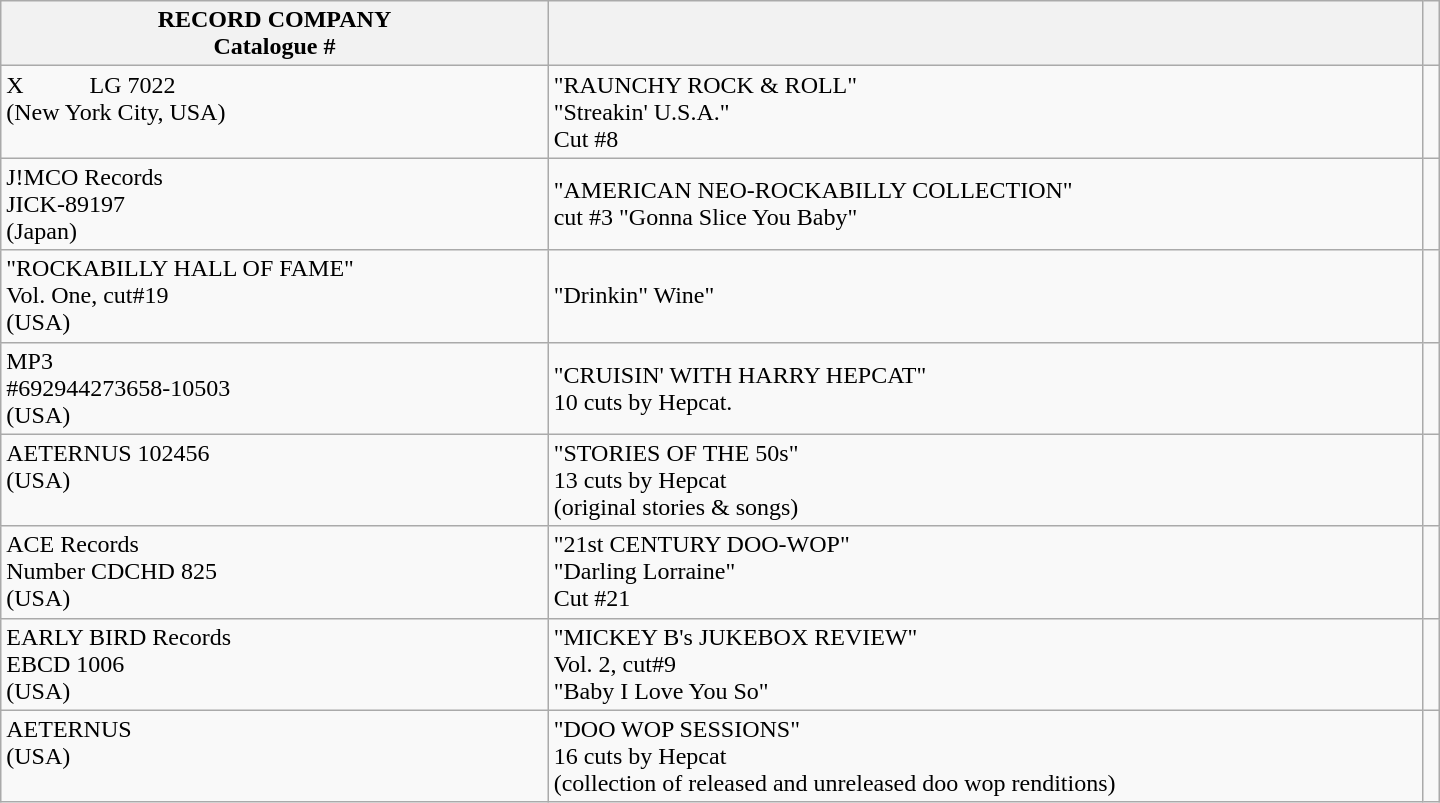<table class="wikitable" style="width:60em">
<tr>
<th>RECORD COMPANY<br>Catalogue #</th>
<th></th>
<th></th>
</tr>
<tr>
<td valign=top>X           LG 7022<br>(New York City, USA)</td>
<td>"RAUNCHY ROCK & ROLL"<br>"Streakin' U.S.A."<br>Cut #8</td>
<td valign=top></td>
</tr>
<tr>
<td valign=top>J!MCO Records<br>JICK-89197<br>(Japan)</td>
<td>"AMERICAN NEO-ROCKABILLY COLLECTION"<br>cut #3 "Gonna Slice You Baby"</td>
<td valign=top></td>
</tr>
<tr>
<td valign=top>"ROCKABILLY HALL OF FAME"<br>Vol. One, cut#19<br>(USA)</td>
<td>"Drinkin" Wine"</td>
<td valign=top></td>
</tr>
<tr>
<td valign=top>MP3<br>#692944273658-10503<br> (USA)</td>
<td>"CRUISIN' WITH HARRY HEPCAT"<br>10 cuts by Hepcat.</td>
<td valign=top></td>
</tr>
<tr>
<td valign=top>AETERNUS 102456<br>(USA)</td>
<td>"STORIES OF THE 50s"<br>13 cuts by Hepcat<br>(original stories & songs)</td>
<td valign=top></td>
</tr>
<tr>
<td valign=top>ACE Records<br>Number CDCHD 825<br>(USA)</td>
<td>"21st CENTURY DOO-WOP"<br>"Darling Lorraine"<br>Cut #21</td>
<td valign=top></td>
</tr>
<tr>
<td valign=top>EARLY BIRD Records<br> EBCD 1006<br>(USA)</td>
<td>"MICKEY B's JUKEBOX REVIEW"<br>Vol. 2, cut#9<br>"Baby I Love You So"</td>
<td valign=top></td>
</tr>
<tr>
<td valign=top>AETERNUS<br>(USA)</td>
<td>"DOO WOP SESSIONS"<br>16 cuts by Hepcat<br>(collection of released and unreleased doo wop renditions)</td>
<td valign=top></td>
</tr>
</table>
